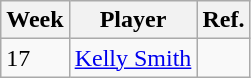<table class="wikitable">
<tr>
<th>Week</th>
<th>Player</th>
<th>Ref.</th>
</tr>
<tr>
<td>17</td>
<td> <a href='#'>Kelly Smith</a></td>
<td></td>
</tr>
</table>
